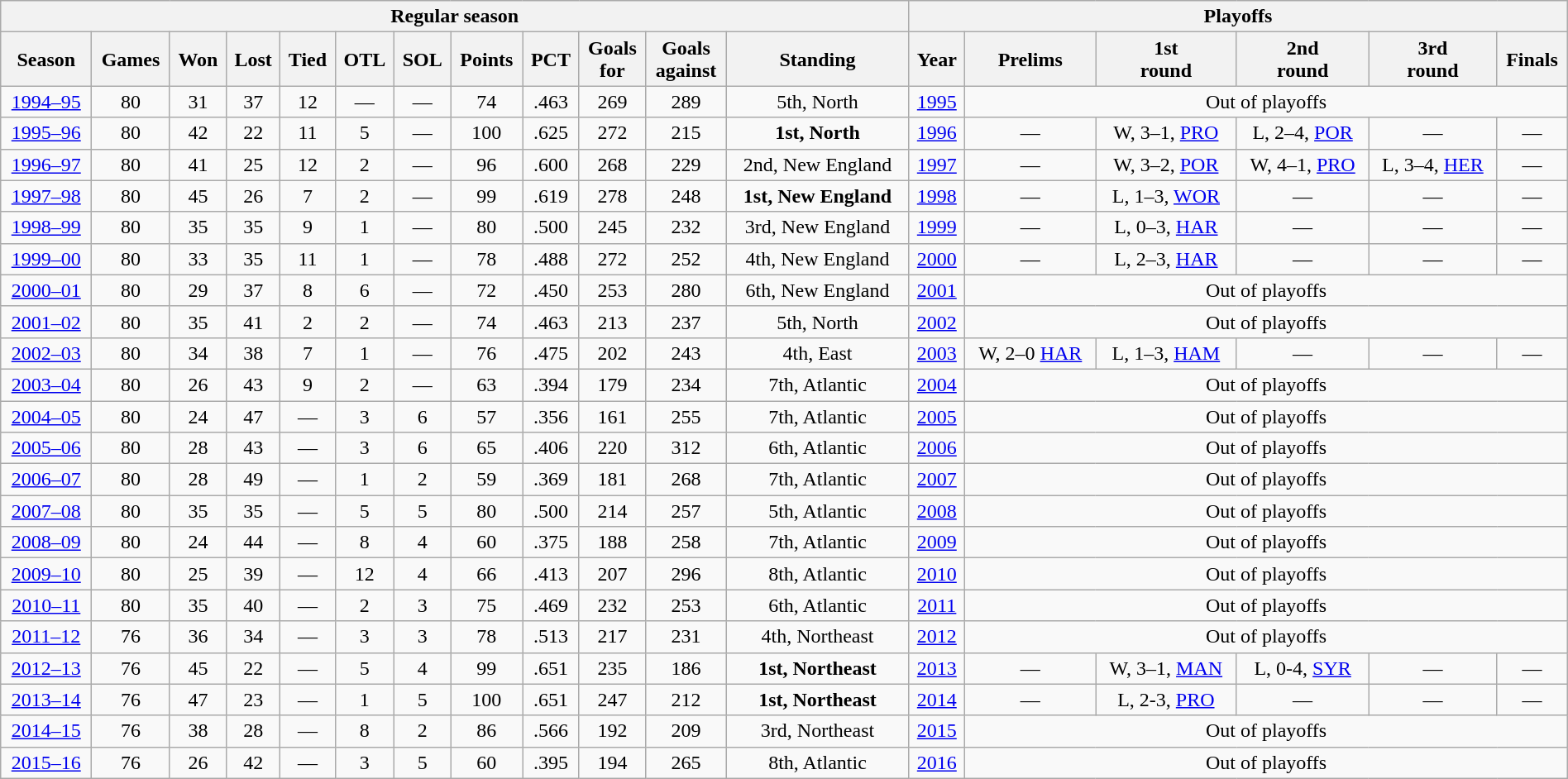<table class="wikitable" style="width:100%; text-align:center; font-size:100%">
<tr>
<th colspan=12>Regular season</th>
<th colspan=6>Playoffs</th>
</tr>
<tr>
<th>Season</th>
<th>Games</th>
<th>Won</th>
<th>Lost</th>
<th>Tied</th>
<th>OTL</th>
<th>SOL</th>
<th>Points</th>
<th>PCT</th>
<th>Goals<br>for</th>
<th>Goals<br>against</th>
<th>Standing</th>
<th>Year</th>
<th>Prelims</th>
<th>1st<br>round</th>
<th>2nd<br>round</th>
<th>3rd<br>round</th>
<th>Finals</th>
</tr>
<tr>
<td><a href='#'>1994–95</a></td>
<td>80</td>
<td>31</td>
<td>37</td>
<td>12</td>
<td>—</td>
<td>—</td>
<td>74</td>
<td>.463</td>
<td>269</td>
<td>289</td>
<td>5th, North</td>
<td><a href='#'>1995</a></td>
<td colspan="5">Out of playoffs</td>
</tr>
<tr>
<td><a href='#'>1995–96</a></td>
<td>80</td>
<td>42</td>
<td>22</td>
<td>11</td>
<td>5</td>
<td>—</td>
<td>100</td>
<td>.625</td>
<td>272</td>
<td>215</td>
<td><strong>1st, North</strong></td>
<td><a href='#'>1996</a></td>
<td>—</td>
<td>W, 3–1, <a href='#'>PRO</a></td>
<td>L, 2–4, <a href='#'>POR</a></td>
<td>—</td>
<td>—</td>
</tr>
<tr>
<td><a href='#'>1996–97</a></td>
<td>80</td>
<td>41</td>
<td>25</td>
<td>12</td>
<td>2</td>
<td>—</td>
<td>96</td>
<td>.600</td>
<td>268</td>
<td>229</td>
<td>2nd, New England</td>
<td><a href='#'>1997</a></td>
<td>—</td>
<td>W, 3–2, <a href='#'>POR</a></td>
<td>W, 4–1, <a href='#'>PRO</a></td>
<td>L, 3–4, <a href='#'>HER</a></td>
<td>—</td>
</tr>
<tr>
<td><a href='#'>1997–98</a></td>
<td>80</td>
<td>45</td>
<td>26</td>
<td>7</td>
<td>2</td>
<td>—</td>
<td>99</td>
<td>.619</td>
<td>278</td>
<td>248</td>
<td><strong>1st, New England</strong></td>
<td><a href='#'>1998</a></td>
<td>—</td>
<td>L, 1–3, <a href='#'>WOR</a></td>
<td>—</td>
<td>—</td>
<td>—</td>
</tr>
<tr>
<td><a href='#'>1998–99</a></td>
<td>80</td>
<td>35</td>
<td>35</td>
<td>9</td>
<td>1</td>
<td>—</td>
<td>80</td>
<td>.500</td>
<td>245</td>
<td>232</td>
<td>3rd, New England</td>
<td><a href='#'>1999</a></td>
<td>—</td>
<td>L, 0–3, <a href='#'>HAR</a></td>
<td>—</td>
<td>—</td>
<td>—</td>
</tr>
<tr>
<td><a href='#'>1999–00</a></td>
<td>80</td>
<td>33</td>
<td>35</td>
<td>11</td>
<td>1</td>
<td>—</td>
<td>78</td>
<td>.488</td>
<td>272</td>
<td>252</td>
<td>4th, New England</td>
<td><a href='#'>2000</a></td>
<td>—</td>
<td>L, 2–3, <a href='#'>HAR</a></td>
<td>—</td>
<td>—</td>
<td>—</td>
</tr>
<tr>
<td><a href='#'>2000–01</a></td>
<td>80</td>
<td>29</td>
<td>37</td>
<td>8</td>
<td>6</td>
<td>—</td>
<td>72</td>
<td>.450</td>
<td>253</td>
<td>280</td>
<td>6th, New England</td>
<td><a href='#'>2001</a></td>
<td colspan="5">Out of playoffs</td>
</tr>
<tr>
<td><a href='#'>2001–02</a></td>
<td>80</td>
<td>35</td>
<td>41</td>
<td>2</td>
<td>2</td>
<td>—</td>
<td>74</td>
<td>.463</td>
<td>213</td>
<td>237</td>
<td>5th, North</td>
<td><a href='#'>2002</a></td>
<td colspan="5">Out of playoffs</td>
</tr>
<tr>
<td><a href='#'>2002–03</a></td>
<td>80</td>
<td>34</td>
<td>38</td>
<td>7</td>
<td>1</td>
<td>—</td>
<td>76</td>
<td>.475</td>
<td>202</td>
<td>243</td>
<td>4th, East</td>
<td><a href='#'>2003</a></td>
<td>W, 2–0 <a href='#'>HAR</a></td>
<td>L, 1–3, <a href='#'>HAM</a></td>
<td>—</td>
<td>—</td>
<td>—</td>
</tr>
<tr>
<td><a href='#'>2003–04</a></td>
<td>80</td>
<td>26</td>
<td>43</td>
<td>9</td>
<td>2</td>
<td>—</td>
<td>63</td>
<td>.394</td>
<td>179</td>
<td>234</td>
<td>7th, Atlantic</td>
<td><a href='#'>2004</a></td>
<td colspan="5">Out of playoffs</td>
</tr>
<tr>
<td><a href='#'>2004–05</a></td>
<td>80</td>
<td>24</td>
<td>47</td>
<td>—</td>
<td>3</td>
<td>6</td>
<td>57</td>
<td>.356</td>
<td>161</td>
<td>255</td>
<td>7th, Atlantic</td>
<td><a href='#'>2005</a></td>
<td colspan="5">Out of playoffs</td>
</tr>
<tr>
<td><a href='#'>2005–06</a></td>
<td>80</td>
<td>28</td>
<td>43</td>
<td>—</td>
<td>3</td>
<td>6</td>
<td>65</td>
<td>.406</td>
<td>220</td>
<td>312</td>
<td>6th, Atlantic</td>
<td><a href='#'>2006</a></td>
<td colspan="5">Out of playoffs</td>
</tr>
<tr>
<td><a href='#'>2006–07</a></td>
<td>80</td>
<td>28</td>
<td>49</td>
<td>—</td>
<td>1</td>
<td>2</td>
<td>59</td>
<td>.369</td>
<td>181</td>
<td>268</td>
<td>7th, Atlantic</td>
<td><a href='#'>2007</a></td>
<td colspan="5">Out of playoffs</td>
</tr>
<tr>
<td><a href='#'>2007–08</a></td>
<td>80</td>
<td>35</td>
<td>35</td>
<td>—</td>
<td>5</td>
<td>5</td>
<td>80</td>
<td>.500</td>
<td>214</td>
<td>257</td>
<td>5th, Atlantic</td>
<td><a href='#'>2008</a></td>
<td colspan="5">Out of playoffs</td>
</tr>
<tr>
<td><a href='#'>2008–09</a></td>
<td>80</td>
<td>24</td>
<td>44</td>
<td>—</td>
<td>8</td>
<td>4</td>
<td>60</td>
<td>.375</td>
<td>188</td>
<td>258</td>
<td>7th, Atlantic</td>
<td><a href='#'>2009</a></td>
<td colspan="5">Out of playoffs</td>
</tr>
<tr>
<td><a href='#'>2009–10</a></td>
<td>80</td>
<td>25</td>
<td>39</td>
<td>—</td>
<td>12</td>
<td>4</td>
<td>66</td>
<td>.413</td>
<td>207</td>
<td>296</td>
<td>8th, Atlantic</td>
<td><a href='#'>2010</a></td>
<td colspan="5">Out of playoffs</td>
</tr>
<tr>
<td><a href='#'>2010–11</a></td>
<td>80</td>
<td>35</td>
<td>40</td>
<td>—</td>
<td>2</td>
<td>3</td>
<td>75</td>
<td>.469</td>
<td>232</td>
<td>253</td>
<td>6th, Atlantic</td>
<td><a href='#'>2011</a></td>
<td colspan="5">Out of playoffs</td>
</tr>
<tr>
<td><a href='#'>2011–12</a></td>
<td>76</td>
<td>36</td>
<td>34</td>
<td>—</td>
<td>3</td>
<td>3</td>
<td>78</td>
<td>.513</td>
<td>217</td>
<td>231</td>
<td>4th, Northeast</td>
<td><a href='#'>2012</a></td>
<td colspan="5">Out of playoffs</td>
</tr>
<tr>
<td><a href='#'>2012–13</a></td>
<td>76</td>
<td>45</td>
<td>22</td>
<td>—</td>
<td>5</td>
<td>4</td>
<td>99</td>
<td>.651</td>
<td>235</td>
<td>186</td>
<td><strong>1st, Northeast</strong></td>
<td><a href='#'>2013</a></td>
<td>—</td>
<td>W, 3–1, <a href='#'>MAN</a></td>
<td>L, 0-4, <a href='#'>SYR</a></td>
<td>—</td>
<td>—</td>
</tr>
<tr>
<td><a href='#'>2013–14</a></td>
<td>76</td>
<td>47</td>
<td>23</td>
<td>—</td>
<td>1</td>
<td>5</td>
<td>100</td>
<td>.651</td>
<td>247</td>
<td>212</td>
<td><strong>1st, Northeast</strong></td>
<td><a href='#'>2014</a></td>
<td>—</td>
<td>L, 2-3, <a href='#'>PRO</a></td>
<td>—</td>
<td>—</td>
<td>—</td>
</tr>
<tr>
<td><a href='#'>2014–15</a></td>
<td>76</td>
<td>38</td>
<td>28</td>
<td>—</td>
<td>8</td>
<td>2</td>
<td>86</td>
<td>.566</td>
<td>192</td>
<td>209</td>
<td>3rd, Northeast</td>
<td><a href='#'>2015</a></td>
<td colspan="5">Out of playoffs</td>
</tr>
<tr>
<td><a href='#'>2015–16</a></td>
<td>76</td>
<td>26</td>
<td>42</td>
<td>—</td>
<td>3</td>
<td>5</td>
<td>60</td>
<td>.395</td>
<td>194</td>
<td>265</td>
<td>8th, Atlantic</td>
<td><a href='#'>2016</a></td>
<td colspan="5">Out of playoffs</td>
</tr>
</table>
